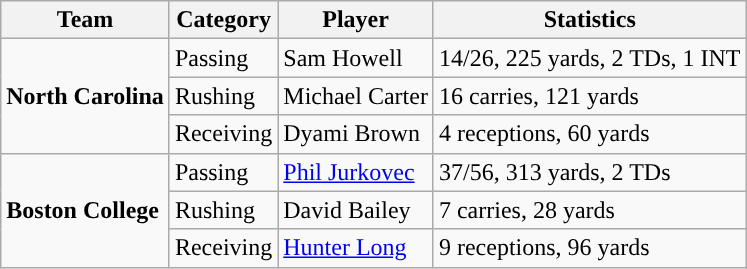<table class="wikitable" style="float: left;">
<tr>
<th>Team</th>
<th>Category</th>
<th>Player</th>
<th>Statistics</th>
</tr>
<tr>
<td rowspan=3><strong>North Carolina</strong></td>
<td>Passing</td>
<td>Sam Howell</td>
<td>14/26, 225 yards, 2 TDs, 1 INT</td>
</tr>
<tr>
<td>Rushing</td>
<td>Michael Carter</td>
<td>16 carries, 121 yards</td>
</tr>
<tr>
<td>Receiving</td>
<td>Dyami Brown</td>
<td>4 receptions, 60 yards</td>
</tr>
<tr>
<td rowspan=3><strong>Boston College</strong></td>
<td>Passing</td>
<td><a href='#'>Phil Jurkovec</a></td>
<td>37/56, 313 yards, 2 TDs</td>
</tr>
<tr>
<td>Rushing</td>
<td>David Bailey</td>
<td>7 carries, 28 yards</td>
</tr>
<tr>
<td>Receiving</td>
<td><a href='#'>Hunter Long</a></td>
<td>9 receptions, 96 yards</td>
</tr>
</table>
